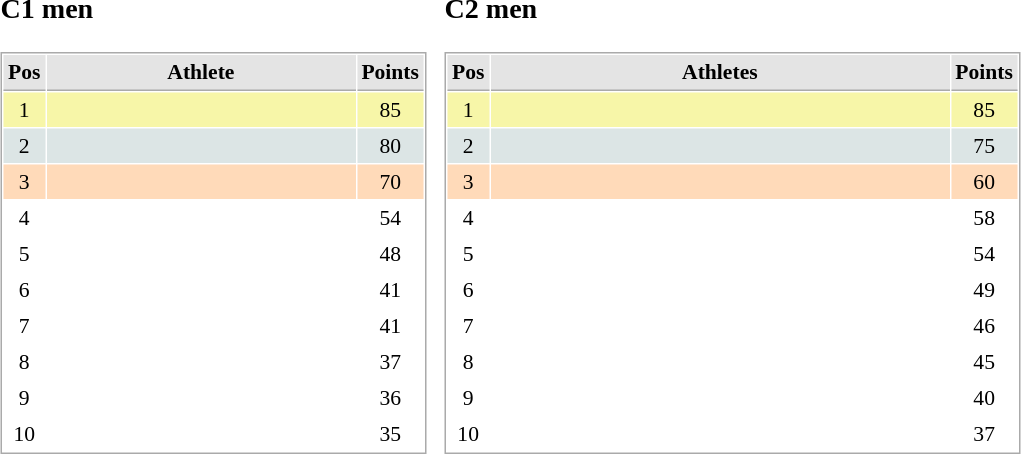<table border="0" cellspacing="10">
<tr>
<td><br><h3>C1 men</h3><table cellspacing="1" cellpadding="3" style="border:1px solid #AAAAAA;font-size:90%">
<tr bgcolor="#E4E4E4">
<th style="border-bottom:1px solid #AAAAAA" width=10>Pos</th>
<th style="border-bottom:1px solid #AAAAAA" width=200>Athlete</th>
<th style="border-bottom:1px solid #AAAAAA" width=20>Points</th>
</tr>
<tr align="center"  bgcolor="#F7F6A8">
<td>1</td>
<td align="left"></td>
<td>85</td>
</tr>
<tr align="center"  bgcolor="#DCE5E5">
<td>2</td>
<td align="left"></td>
<td>80</td>
</tr>
<tr align="center" bgcolor="#FFDAB9">
<td>3</td>
<td align="left"></td>
<td>70</td>
</tr>
<tr align="center">
<td>4</td>
<td align="left"></td>
<td>54</td>
</tr>
<tr align="center">
<td>5</td>
<td align="left"></td>
<td>48</td>
</tr>
<tr align="center">
<td>6</td>
<td align="left"></td>
<td>41</td>
</tr>
<tr align="center">
<td>7</td>
<td align="left"></td>
<td>41</td>
</tr>
<tr align="center">
<td>8</td>
<td align="left"></td>
<td>37</td>
</tr>
<tr align="center">
<td>9</td>
<td align="left"></td>
<td>36</td>
</tr>
<tr align="center">
<td>10</td>
<td align="left"></td>
<td>35</td>
</tr>
</table>
</td>
<td><br><h3>C2 men</h3><table cellspacing="1" cellpadding="3" style="border:1px solid #AAAAAA;font-size:90%">
<tr bgcolor="#E4E4E4">
<th style="border-bottom:1px solid #AAAAAA" width=10>Pos</th>
<th style="border-bottom:1px solid #AAAAAA" width=300>Athletes</th>
<th style="border-bottom:1px solid #AAAAAA" width=20>Points</th>
</tr>
<tr align="center"  bgcolor="#F7F6A8">
<td>1</td>
<td align="left"></td>
<td>85</td>
</tr>
<tr align="center"  bgcolor="#DCE5E5">
<td>2</td>
<td align="left"></td>
<td>75</td>
</tr>
<tr align="center" bgcolor="#FFDAB9">
<td>3</td>
<td align="left"></td>
<td>60</td>
</tr>
<tr align="center">
<td>4</td>
<td align="left"></td>
<td>58</td>
</tr>
<tr align="center">
<td>5</td>
<td align="left"></td>
<td>54</td>
</tr>
<tr align="center">
<td>6</td>
<td align="left"></td>
<td>49</td>
</tr>
<tr align="center">
<td>7</td>
<td align="left"></td>
<td>46</td>
</tr>
<tr align="center">
<td>8</td>
<td align="left"></td>
<td>45</td>
</tr>
<tr align="center">
<td>9</td>
<td align="left"></td>
<td>40</td>
</tr>
<tr align="center">
<td>10</td>
<td align="left"></td>
<td>37</td>
</tr>
</table>
</td>
</tr>
</table>
